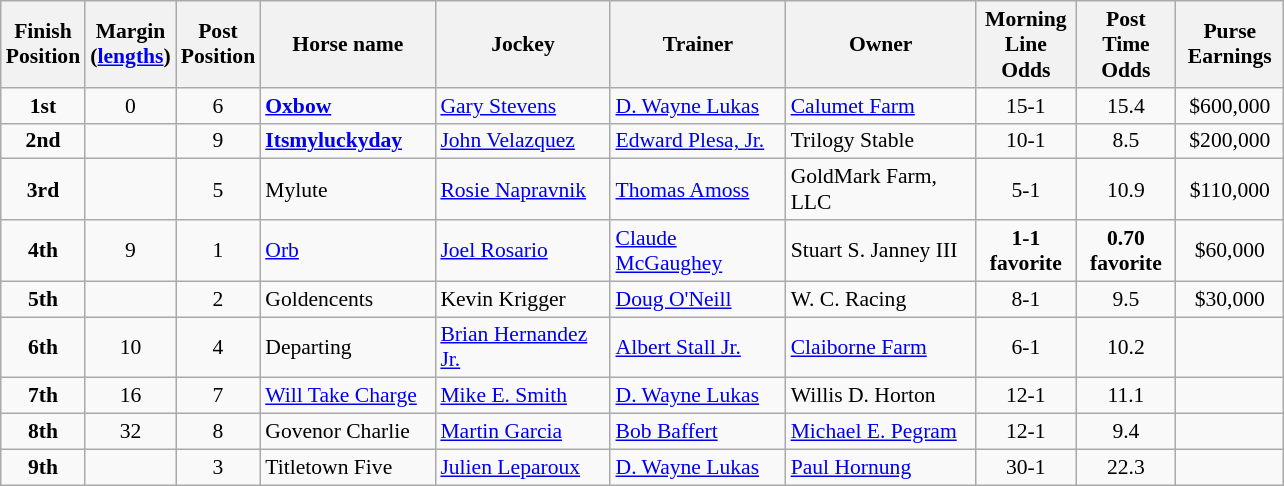<table class="wikitable sortable" | border="2" cellpadding="1" style="border-collapse: collapse; font-size:90%">
<tr>
<th width="45px">Finish <br> Position</th>
<th width="45px">Margin<br> <span>(<a href='#'>lengths</a>)</span></th>
<th width="40px">Post <br> Position</th>
<th width="110px">Horse name</th>
<th width="110px">Jockey</th>
<th width="110px">Trainer</th>
<th width="120px">Owner</th>
<th width="60px">Morning Line <br> Odds</th>
<th width="60px">Post Time <br> Odds</th>
<th width="65px">Purse <br> Earnings</th>
</tr>
<tr>
<td align=center><strong>1<span>st</span></strong></td>
<td align=center>0</td>
<td align=center>6</td>
<td><strong><a href='#'>Oxbow</a></strong></td>
<td><a href='#'>Gary Stevens</a></td>
<td><a href='#'>D. Wayne Lukas</a></td>
<td><a href='#'>Calumet Farm</a></td>
<td align=center>15-1</td>
<td align=center>15.4</td>
<td align=center>$600,000</td>
</tr>
<tr>
<td align=center><strong>2<span>nd</span></strong></td>
<td align=center></td>
<td align=center>9</td>
<td><strong><a href='#'>Itsmyluckyday</a></strong></td>
<td><a href='#'>John Velazquez</a></td>
<td><a href='#'>Edward Plesa, Jr.</a></td>
<td>Trilogy Stable</td>
<td align=center>10-1</td>
<td align=center>8.5</td>
<td align=center>$200,000</td>
</tr>
<tr>
<td align=center><strong>3<span>rd</span></strong></td>
<td align=center></td>
<td align=center>5</td>
<td>Mylute</td>
<td><a href='#'>Rosie Napravnik</a></td>
<td><a href='#'>Thomas Amoss</a></td>
<td>GoldMark Farm, LLC</td>
<td align=center>5-1</td>
<td align=center>10.9</td>
<td align=center>$110,000</td>
</tr>
<tr>
<td align=center><strong>4<span>th</span></strong></td>
<td align=center>9</td>
<td align=center>1</td>
<td><a href='#'>Orb</a></td>
<td><a href='#'>Joel Rosario</a></td>
<td><a href='#'>Claude McGaughey</a></td>
<td>Stuart S. Janney III</td>
<td align=center><strong>1-1</strong> <br> <strong><span>favorite</span></strong></td>
<td align=center><strong>0.70</strong> <br> <strong><span>favorite</span></strong></td>
<td align=center>$60,000</td>
</tr>
<tr>
<td align=center><strong>5<span>th</span></strong></td>
<td align=center></td>
<td align=center>2</td>
<td>Goldencents</td>
<td>Kevin Krigger</td>
<td><a href='#'>Doug O'Neill</a></td>
<td>W. C. Racing</td>
<td align=center>8-1</td>
<td align=center>9.5</td>
<td align=center>$30,000</td>
</tr>
<tr>
<td align=center><strong>6<span>th</span></strong></td>
<td align=center>10</td>
<td align=center>4</td>
<td>Departing</td>
<td><a href='#'>Brian Hernandez Jr.</a></td>
<td><a href='#'>Albert Stall Jr.</a></td>
<td><a href='#'>Claiborne Farm</a></td>
<td align=center>6-1</td>
<td align=center>10.2</td>
<td></td>
</tr>
<tr>
<td align=center><strong>7<span>th</span></strong></td>
<td align=center>16</td>
<td align=center>7</td>
<td><a href='#'>Will Take Charge</a></td>
<td><a href='#'>Mike E. Smith</a></td>
<td><a href='#'>D. Wayne Lukas</a></td>
<td>Willis D. Horton</td>
<td align=center>12-1</td>
<td align=center>11.1</td>
<td></td>
</tr>
<tr>
<td align=center><strong>8<span>th</span></strong></td>
<td align=center>32</td>
<td align=center>8</td>
<td>Govenor Charlie</td>
<td><a href='#'>Martin Garcia</a></td>
<td><a href='#'>Bob Baffert</a></td>
<td><a href='#'>Michael E. Pegram</a></td>
<td align=center>12-1</td>
<td align=center>9.4</td>
<td></td>
</tr>
<tr>
<td align=center><strong>9<span>th</span></strong></td>
<td align=center></td>
<td align=center>3</td>
<td>Titletown Five</td>
<td><a href='#'>Julien Leparoux</a></td>
<td><a href='#'>D. Wayne Lukas</a></td>
<td><a href='#'>Paul Hornung</a></td>
<td align=center>30-1</td>
<td align=center>22.3</td>
<td></td>
</tr>
</table>
